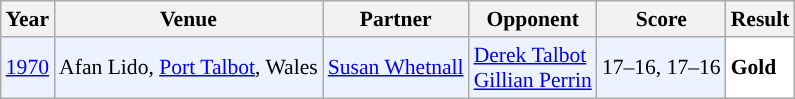<table class="sortable wikitable" style="font-size: 90%;">
<tr>
<th>Year</th>
<th>Venue</th>
<th>Partner</th>
<th>Opponent</th>
<th>Score</th>
<th>Result</th>
</tr>
<tr style="background:#ECF2FF">
<td align="center"><a href='#'>1970</a></td>
<td align="left">Afan Lido, <a href='#'>Port Talbot</a>, Wales</td>
<td align="left"> <a href='#'>Susan Whetnall</a></td>
<td align="left"> <a href='#'>Derek Talbot</a><br> <a href='#'>Gillian Perrin</a></td>
<td align="left">17–16, 17–16</td>
<td style="text-align:left; background:white">  <strong>Gold</strong></td>
</tr>
</table>
